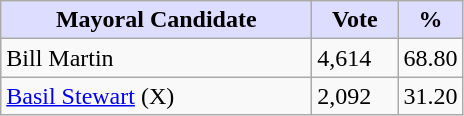<table class="wikitable">
<tr>
<th style="background:#ddf; width:200px;">Mayoral Candidate </th>
<th style="background:#ddf; width:50px;">Vote</th>
<th style="background:#ddf; width:30px;">%</th>
</tr>
<tr>
<td>Bill Martin</td>
<td>4,614</td>
<td>68.80</td>
</tr>
<tr>
<td><a href='#'>Basil Stewart</a> (X)</td>
<td>2,092</td>
<td>31.20</td>
</tr>
</table>
